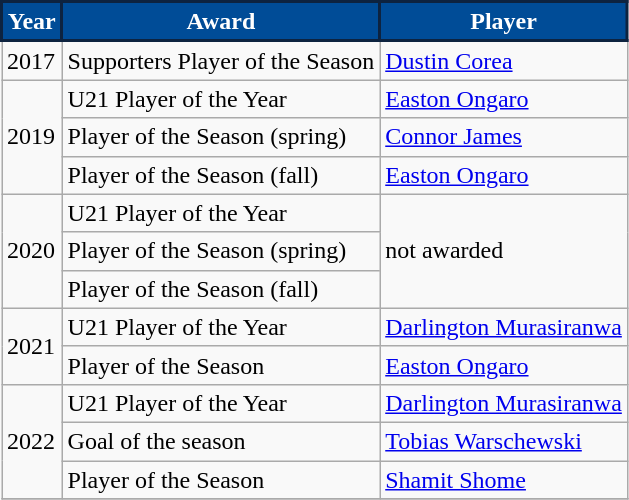<table class="wikitable">
<tr>
<th style="background:#004c97; color:#FFFFFF; border: 2px solid #0d2340;" scope="col">Year</th>
<th style="background:#004c97; color:#FFFFFF; border: 2px solid #0d2340;" scope="col">Award</th>
<th style="background:#004c97; color:#FFFFFF; border: 2px solid #0d2340;" scope="col">Player</th>
</tr>
<tr>
<td>2017</td>
<td>Supporters Player of the Season</td>
<td><a href='#'>Dustin Corea</a></td>
</tr>
<tr>
<td rowspan="3">2019</td>
<td>U21 Player of the Year</td>
<td><a href='#'>Easton Ongaro</a></td>
</tr>
<tr>
<td>Player of the Season (spring)</td>
<td><a href='#'>Connor James</a></td>
</tr>
<tr>
<td>Player of the Season (fall)</td>
<td><a href='#'>Easton Ongaro</a></td>
</tr>
<tr>
<td rowspan="3">2020</td>
<td>U21 Player of the Year</td>
<td rowspan="3">not awarded</td>
</tr>
<tr>
<td>Player of the Season (spring)</td>
</tr>
<tr>
<td>Player of the Season (fall)</td>
</tr>
<tr>
<td rowspan="2">2021</td>
<td>U21 Player of the Year</td>
<td><a href='#'>Darlington Murasiranwa</a></td>
</tr>
<tr>
<td>Player of the Season</td>
<td><a href='#'>Easton Ongaro</a></td>
</tr>
<tr>
<td rowspan="3">2022</td>
<td>U21 Player of the Year</td>
<td><a href='#'>Darlington Murasiranwa</a></td>
</tr>
<tr>
<td>Goal of the season</td>
<td><a href='#'>Tobias Warschewski</a></td>
</tr>
<tr>
<td>Player of the Season</td>
<td><a href='#'>Shamit Shome</a></td>
</tr>
<tr>
</tr>
</table>
